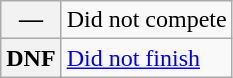<table class="wikitable">
<tr>
<th scope="row">—</th>
<td>Did not compete</td>
</tr>
<tr>
<th scope="row">DNF</th>
<td><a href='#'>Did not finish</a></td>
</tr>
</table>
